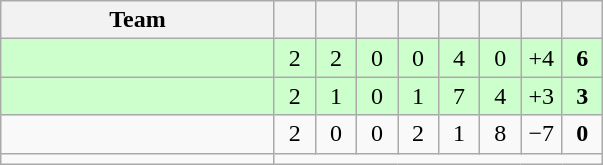<table class="wikitable" style="text-align:center">
<tr>
<th width=175>Team</th>
<th width=20></th>
<th width=20></th>
<th width=20></th>
<th width=20></th>
<th width=20></th>
<th width=20></th>
<th width=20></th>
<th width=20></th>
</tr>
<tr bgcolor="#ccffcc">
<td align=left></td>
<td>2</td>
<td>2</td>
<td>0</td>
<td>0</td>
<td>4</td>
<td>0</td>
<td>+4</td>
<td><strong>6</strong></td>
</tr>
<tr bgcolor="#ccffcc">
<td align=left></td>
<td>2</td>
<td>1</td>
<td>0</td>
<td>1</td>
<td>7</td>
<td>4</td>
<td>+3</td>
<td><strong>3</strong></td>
</tr>
<tr>
<td align=left></td>
<td>2</td>
<td>0</td>
<td>0</td>
<td>2</td>
<td>1</td>
<td>8</td>
<td>−7</td>
<td><strong>0</strong></td>
</tr>
<tr>
<td align=left></td>
<td align=left colspan="8"></td>
</tr>
</table>
